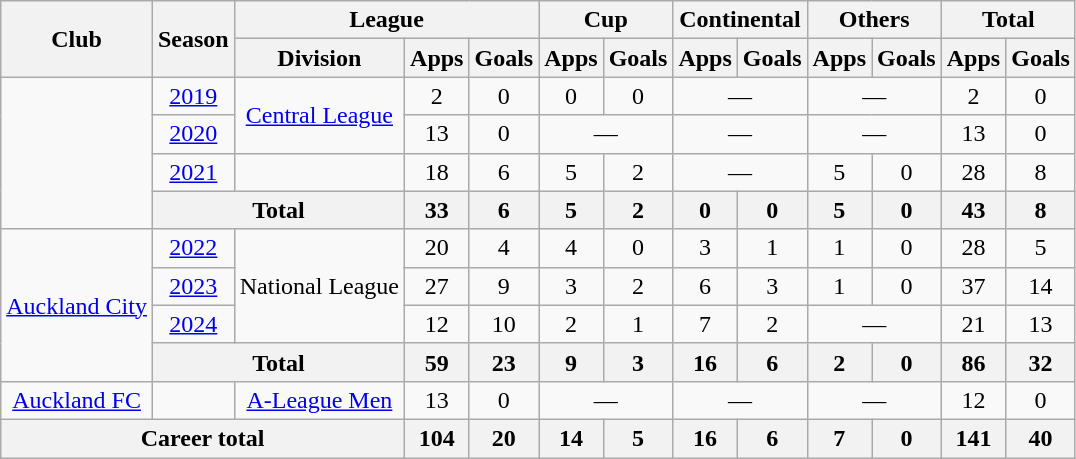<table class="wikitable" style="text-align: center;">
<tr>
<th rowspan=2>Club</th>
<th rowspan=2>Season</th>
<th colspan=3>League</th>
<th colspan=2>Cup</th>
<th colspan=2>Continental</th>
<th colspan=2>Others</th>
<th colspan=2>Total</th>
</tr>
<tr>
<th>Division</th>
<th>Apps</th>
<th>Goals</th>
<th>Apps</th>
<th>Goals</th>
<th>Apps</th>
<th>Goals</th>
<th>Apps</th>
<th>Goals</th>
<th>Apps</th>
<th>Goals</th>
</tr>
<tr>
<td rowspan=4></td>
<td><a href='#'>2019</a></td>
<td rowspan=2><a href='#'>Central League</a></td>
<td>2</td>
<td>0</td>
<td>0</td>
<td>0</td>
<td colspan=2>—</td>
<td colspan=2>—</td>
<td>2</td>
<td>0</td>
</tr>
<tr>
<td><a href='#'>2020</a></td>
<td>13</td>
<td>0</td>
<td colspan=2>—</td>
<td colspan=2>—</td>
<td colspan=2>—</td>
<td>13</td>
<td>0</td>
</tr>
<tr>
<td><a href='#'>2021</a></td>
<td></td>
<td>18</td>
<td>6</td>
<td>5</td>
<td>2</td>
<td colspan=2>—</td>
<td>5</td>
<td>0</td>
<td>28</td>
<td>8</td>
</tr>
<tr>
<th colspan=2>Total</th>
<th>33</th>
<th>6</th>
<th>5</th>
<th>2</th>
<th>0</th>
<th>0</th>
<th>5</th>
<th>0</th>
<th>43</th>
<th>8</th>
</tr>
<tr>
<td rowspan=4><a href='#'>Auckland City</a></td>
<td><a href='#'>2022</a></td>
<td rowspan=3>National League</td>
<td>20</td>
<td>4</td>
<td>4</td>
<td>0</td>
<td>3</td>
<td>1</td>
<td>1</td>
<td>0</td>
<td>28</td>
<td>5</td>
</tr>
<tr>
<td><a href='#'>2023</a></td>
<td>27</td>
<td>9</td>
<td>3</td>
<td>2</td>
<td>6</td>
<td>3</td>
<td>1</td>
<td>0</td>
<td>37</td>
<td>14</td>
</tr>
<tr>
<td><a href='#'>2024</a></td>
<td>12</td>
<td>10</td>
<td>2</td>
<td>1</td>
<td>7</td>
<td>2</td>
<td colspan=2>—</td>
<td>21</td>
<td>13</td>
</tr>
<tr>
<th colspan=2>Total</th>
<th>59</th>
<th>23</th>
<th>9</th>
<th>3</th>
<th>16</th>
<th>6</th>
<th>2</th>
<th>0</th>
<th>86</th>
<th>32</th>
</tr>
<tr>
<td rowspan=1><a href='#'>Auckland FC</a></td>
<td></td>
<td><a href='#'>A-League Men</a></td>
<td>13</td>
<td>0</td>
<td colspan=2>—</td>
<td colspan=2>—</td>
<td colspan=2>—</td>
<td>12</td>
<td>0</td>
</tr>
<tr>
<th colspan=3>Career total</th>
<th>104</th>
<th>20</th>
<th>14</th>
<th>5</th>
<th>16</th>
<th>6</th>
<th>7</th>
<th>0</th>
<th>141</th>
<th>40</th>
</tr>
</table>
